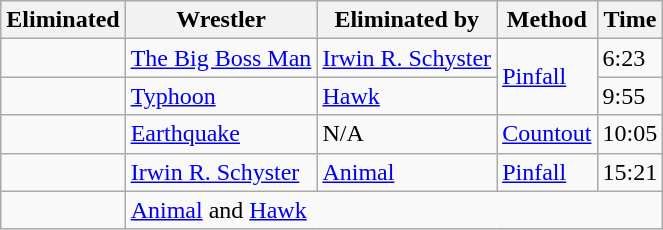<table class="wikitable sortable">
<tr>
<th>Eliminated</th>
<th>Wrestler</th>
<th>Eliminated by</th>
<th>Method</th>
<th>Time</th>
</tr>
<tr>
<td></td>
<td><a href='#'>The Big Boss Man</a></td>
<td><a href='#'>Irwin R. Schyster</a></td>
<td rowspan="2"><a href='#'>Pinfall</a></td>
<td>6:23</td>
</tr>
<tr>
<td></td>
<td><a href='#'>Typhoon</a></td>
<td><a href='#'>Hawk</a></td>
<td>9:55</td>
</tr>
<tr>
<td></td>
<td><a href='#'>Earthquake</a></td>
<td>N/A</td>
<td><a href='#'>Countout</a></td>
<td>10:05</td>
</tr>
<tr>
<td></td>
<td><a href='#'>Irwin R. Schyster</a></td>
<td><a href='#'>Animal</a></td>
<td><a href='#'>Pinfall</a></td>
<td>15:21</td>
</tr>
<tr>
<td></td>
<td colspan="4"><a href='#'>Animal</a> and <a href='#'>Hawk</a></td>
</tr>
</table>
